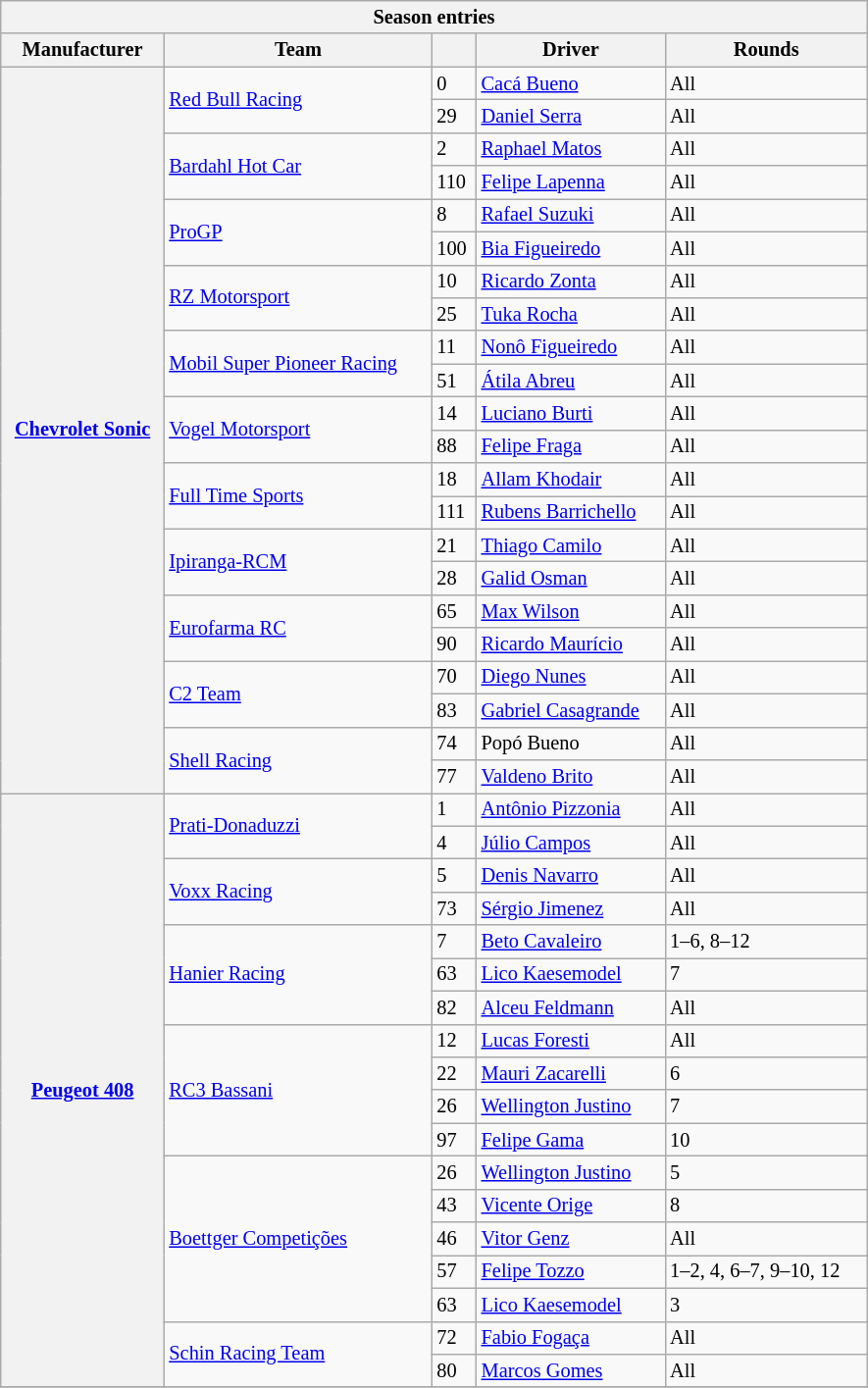<table class="wikitable" width=57.5% style="font-size: 85%; max-width: 590px">
<tr>
<th colspan="5">Season entries</th>
</tr>
<tr>
<th>Manufacturer</th>
<th>Team</th>
<th></th>
<th>Driver</th>
<th>Rounds</th>
</tr>
<tr>
<th rowspan=22><a href='#'>Chevrolet Sonic</a></th>
<td rowspan=2><a href='#'>Red Bull Racing</a></td>
<td>0</td>
<td> <a href='#'>Cacá Bueno</a></td>
<td>All</td>
</tr>
<tr>
<td>29</td>
<td> <a href='#'>Daniel Serra</a></td>
<td>All</td>
</tr>
<tr>
<td rowspan=2><a href='#'>Bardahl Hot Car</a></td>
<td>2</td>
<td> <a href='#'>Raphael Matos</a></td>
<td>All</td>
</tr>
<tr>
<td>110</td>
<td> <a href='#'>Felipe Lapenna</a></td>
<td>All</td>
</tr>
<tr>
<td rowspan=2><a href='#'>ProGP</a></td>
<td>8</td>
<td> <a href='#'>Rafael Suzuki</a></td>
<td>All</td>
</tr>
<tr>
<td>100</td>
<td> <a href='#'>Bia Figueiredo</a></td>
<td>All</td>
</tr>
<tr>
<td rowspan=2><a href='#'>RZ Motorsport</a></td>
<td>10</td>
<td> <a href='#'>Ricardo Zonta</a></td>
<td>All</td>
</tr>
<tr>
<td>25</td>
<td> <a href='#'>Tuka Rocha</a></td>
<td>All</td>
</tr>
<tr>
<td rowspan=2><a href='#'>Mobil Super Pioneer Racing</a></td>
<td>11</td>
<td> <a href='#'>Nonô Figueiredo</a></td>
<td>All</td>
</tr>
<tr>
<td>51</td>
<td> <a href='#'>Átila Abreu</a></td>
<td>All</td>
</tr>
<tr>
<td rowspan=2><a href='#'>Vogel Motorsport</a></td>
<td>14</td>
<td> <a href='#'>Luciano Burti</a></td>
<td>All</td>
</tr>
<tr>
<td>88</td>
<td> <a href='#'>Felipe Fraga</a></td>
<td>All</td>
</tr>
<tr>
<td rowspan=2><a href='#'>Full Time Sports</a></td>
<td>18</td>
<td> <a href='#'>Allam Khodair</a></td>
<td>All</td>
</tr>
<tr>
<td>111</td>
<td> <a href='#'>Rubens Barrichello</a></td>
<td>All</td>
</tr>
<tr>
<td rowspan=2><a href='#'>Ipiranga-RCM</a></td>
<td>21</td>
<td> <a href='#'>Thiago Camilo</a></td>
<td>All</td>
</tr>
<tr>
<td>28</td>
<td> <a href='#'>Galid Osman</a></td>
<td>All</td>
</tr>
<tr>
<td rowspan=2><a href='#'>Eurofarma RC</a></td>
<td>65</td>
<td> <a href='#'>Max Wilson</a></td>
<td>All</td>
</tr>
<tr>
<td>90</td>
<td> <a href='#'>Ricardo Maurício</a></td>
<td>All</td>
</tr>
<tr>
<td rowspan=2><a href='#'>C2 Team</a></td>
<td>70</td>
<td> <a href='#'>Diego Nunes</a></td>
<td>All</td>
</tr>
<tr>
<td>83</td>
<td> <a href='#'>Gabriel Casagrande</a></td>
<td>All</td>
</tr>
<tr>
<td rowspan=2><a href='#'>Shell Racing</a></td>
<td>74</td>
<td> Popó Bueno</td>
<td>All</td>
</tr>
<tr>
<td>77</td>
<td> <a href='#'>Valdeno Brito</a></td>
<td>All</td>
</tr>
<tr>
<th rowspan=18><a href='#'>Peugeot 408</a></th>
<td rowspan=2><a href='#'>Prati-Donaduzzi</a></td>
<td>1</td>
<td> <a href='#'>Antônio Pizzonia</a></td>
<td>All</td>
</tr>
<tr>
<td>4</td>
<td> <a href='#'>Júlio Campos</a></td>
<td>All</td>
</tr>
<tr>
<td rowspan=2><a href='#'>Voxx Racing</a></td>
<td>5</td>
<td> <a href='#'>Denis Navarro</a></td>
<td>All</td>
</tr>
<tr>
<td>73</td>
<td> <a href='#'>Sérgio Jimenez</a></td>
<td>All</td>
</tr>
<tr>
<td rowspan=3><a href='#'>Hanier Racing</a></td>
<td>7</td>
<td> <a href='#'>Beto Cavaleiro</a></td>
<td>1–6, 8–12</td>
</tr>
<tr>
<td>63</td>
<td> <a href='#'>Lico Kaesemodel</a></td>
<td>7</td>
</tr>
<tr>
<td>82</td>
<td> <a href='#'>Alceu Feldmann</a></td>
<td>All</td>
</tr>
<tr>
<td rowspan=4><a href='#'>RC3 Bassani</a></td>
<td>12</td>
<td> <a href='#'>Lucas Foresti</a></td>
<td>All</td>
</tr>
<tr>
<td>22</td>
<td> <a href='#'>Mauri Zacarelli</a></td>
<td>6</td>
</tr>
<tr>
<td>26</td>
<td> <a href='#'>Wellington Justino</a></td>
<td>7</td>
</tr>
<tr>
<td>97</td>
<td> <a href='#'>Felipe Gama</a></td>
<td>10</td>
</tr>
<tr>
<td rowspan=5><a href='#'>Boettger Competições</a></td>
<td>26</td>
<td> <a href='#'>Wellington Justino</a></td>
<td>5</td>
</tr>
<tr>
<td>43</td>
<td> <a href='#'>Vicente Orige</a></td>
<td>8</td>
</tr>
<tr>
<td>46</td>
<td> <a href='#'>Vitor Genz</a></td>
<td>All</td>
</tr>
<tr>
<td>57</td>
<td> <a href='#'>Felipe Tozzo</a></td>
<td>1–2, 4, 6–7, 9–10, 12</td>
</tr>
<tr>
<td>63</td>
<td> <a href='#'>Lico Kaesemodel</a></td>
<td>3</td>
</tr>
<tr>
<td rowspan=2><a href='#'>Schin Racing Team</a></td>
<td>72</td>
<td> <a href='#'>Fabio Fogaça</a></td>
<td>All</td>
</tr>
<tr>
<td>80</td>
<td> <a href='#'>Marcos Gomes</a></td>
<td>All</td>
</tr>
<tr>
</tr>
</table>
